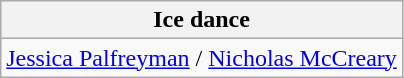<table class="wikitable">
<tr>
<th>Ice dance</th>
</tr>
<tr>
<td><a href='#'>Jessica Palfreyman</a> / <a href='#'>Nicholas McCreary</a></td>
</tr>
</table>
